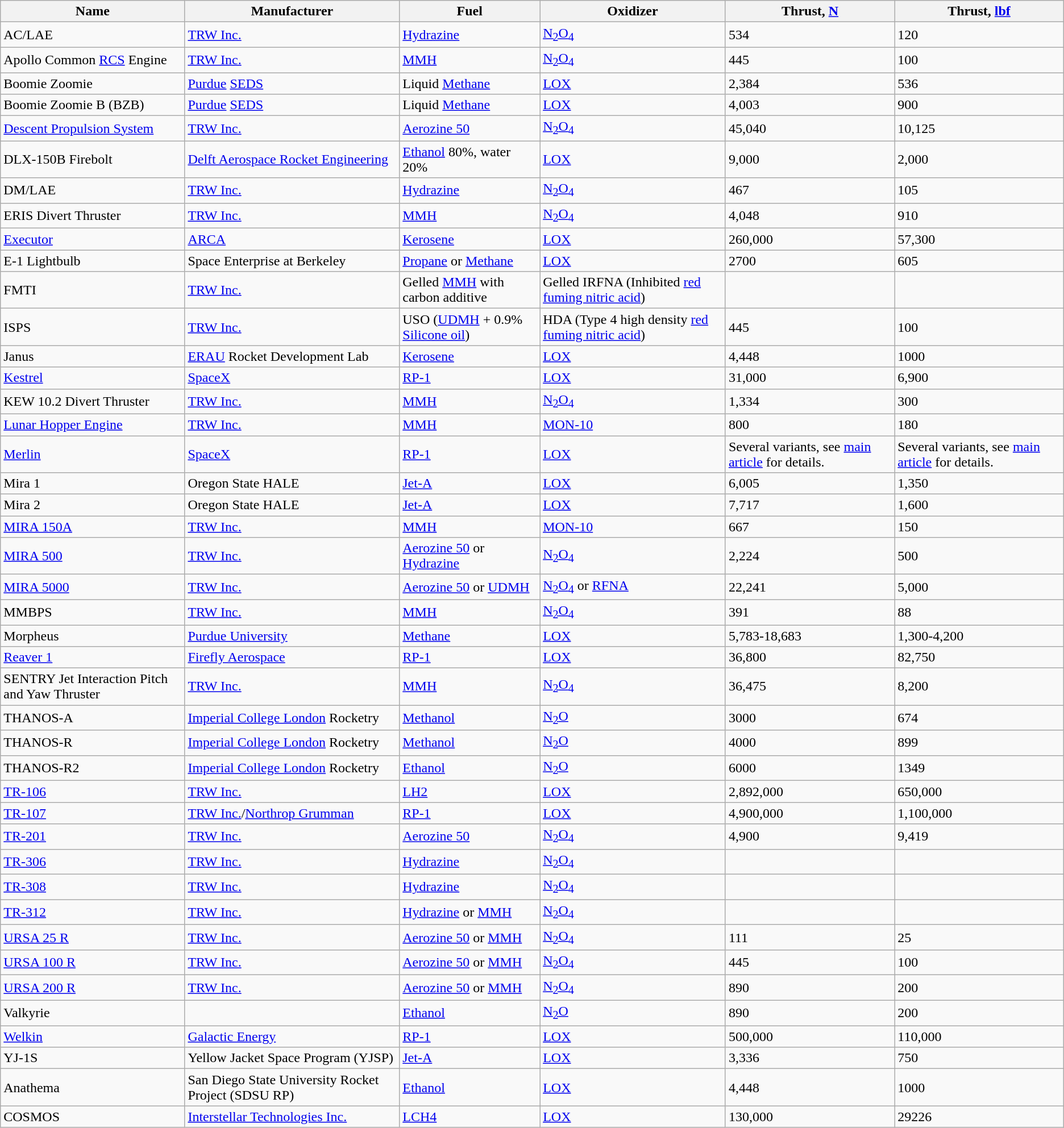<table class="wikitable sortable">
<tr>
<th>Name</th>
<th>Manufacturer</th>
<th>Fuel</th>
<th>Oxidizer</th>
<th>Thrust, <a href='#'>N</a></th>
<th>Thrust, <a href='#'>lbf</a></th>
</tr>
<tr>
<td>AC/LAE</td>
<td><a href='#'>TRW Inc.</a></td>
<td><a href='#'>Hydrazine</a></td>
<td><a href='#'>N<sub>2</sub>O<sub>4</sub></a></td>
<td>534</td>
<td>120</td>
</tr>
<tr>
<td>Apollo Common <a href='#'>RCS</a> Engine</td>
<td><a href='#'>TRW Inc.</a></td>
<td><a href='#'>MMH</a></td>
<td><a href='#'>N<sub>2</sub>O<sub>4</sub></a></td>
<td>445</td>
<td>100</td>
</tr>
<tr>
<td>Boomie Zoomie</td>
<td><a href='#'>Purdue</a> <a href='#'>SEDS</a></td>
<td>Liquid <a href='#'>Methane</a></td>
<td><a href='#'>LOX</a></td>
<td>2,384</td>
<td>536</td>
</tr>
<tr>
<td>Boomie Zoomie B (BZB)</td>
<td><a href='#'>Purdue</a> <a href='#'>SEDS</a></td>
<td>Liquid <a href='#'>Methane</a></td>
<td><a href='#'>LOX</a></td>
<td>4,003</td>
<td>900</td>
</tr>
<tr>
<td><a href='#'>Descent Propulsion System</a></td>
<td><a href='#'>TRW Inc.</a></td>
<td><a href='#'>Aerozine 50</a></td>
<td><a href='#'>N<sub>2</sub>O<sub>4</sub></a></td>
<td>45,040</td>
<td>10,125</td>
</tr>
<tr>
<td>DLX-150B Firebolt</td>
<td><a href='#'>Delft Aerospace Rocket Engineering</a></td>
<td><a href='#'>Ethanol</a> 80%, water 20%</td>
<td><a href='#'>LOX</a></td>
<td>9,000</td>
<td>2,000</td>
</tr>
<tr>
<td>DM/LAE</td>
<td><a href='#'>TRW Inc.</a></td>
<td><a href='#'>Hydrazine</a></td>
<td><a href='#'>N<sub>2</sub>O<sub>4</sub></a></td>
<td>467</td>
<td>105</td>
</tr>
<tr>
<td>ERIS Divert Thruster</td>
<td><a href='#'>TRW Inc.</a></td>
<td><a href='#'>MMH</a></td>
<td><a href='#'>N<sub>2</sub>O<sub>4</sub></a></td>
<td>4,048</td>
<td>910</td>
</tr>
<tr>
<td><a href='#'>Executor</a></td>
<td><a href='#'>ARCA</a></td>
<td><a href='#'>Kerosene</a></td>
<td><a href='#'>LOX</a></td>
<td>260,000</td>
<td>57,300</td>
</tr>
<tr>
<td>E-1 Lightbulb</td>
<td>Space Enterprise at Berkeley</td>
<td><a href='#'>Propane</a> or <a href='#'>Methane</a></td>
<td><a href='#'>LOX</a></td>
<td>2700</td>
<td>605</td>
</tr>
<tr>
<td>FMTI</td>
<td><a href='#'>TRW Inc.</a></td>
<td>Gelled <a href='#'>MMH</a> with carbon additive</td>
<td>Gelled IRFNA (Inhibited <a href='#'>red fuming nitric acid</a>)</td>
<td></td>
<td></td>
</tr>
<tr>
<td>ISPS</td>
<td><a href='#'>TRW Inc.</a></td>
<td>USO (<a href='#'>UDMH</a> + 0.9% <a href='#'>Silicone oil</a>)</td>
<td>HDA (Type 4 high density <a href='#'>red fuming nitric acid</a>)</td>
<td>445</td>
<td>100</td>
</tr>
<tr>
<td>Janus</td>
<td><a href='#'>ERAU</a> Rocket Development Lab</td>
<td><a href='#'>Kerosene</a></td>
<td><a href='#'>LOX</a></td>
<td>4,448</td>
<td>1000</td>
</tr>
<tr>
<td><a href='#'>Kestrel</a></td>
<td><a href='#'>SpaceX</a></td>
<td><a href='#'>RP-1</a></td>
<td><a href='#'>LOX</a></td>
<td>31,000</td>
<td>6,900</td>
</tr>
<tr>
<td>KEW 10.2 Divert Thruster</td>
<td><a href='#'>TRW Inc.</a></td>
<td><a href='#'>MMH</a></td>
<td><a href='#'>N<sub>2</sub>O<sub>4</sub></a></td>
<td>1,334</td>
<td>300</td>
</tr>
<tr>
<td><a href='#'>Lunar Hopper Engine</a></td>
<td><a href='#'>TRW Inc.</a></td>
<td><a href='#'>MMH</a></td>
<td><a href='#'>MON-10</a></td>
<td>800</td>
<td>180</td>
</tr>
<tr>
<td><a href='#'>Merlin</a></td>
<td><a href='#'>SpaceX</a></td>
<td><a href='#'>RP-1</a></td>
<td><a href='#'>LOX</a></td>
<td>Several variants, see <a href='#'>main article</a> for details.</td>
<td>Several variants, see <a href='#'>main article</a> for details.</td>
</tr>
<tr>
<td>Mira 1</td>
<td>Oregon State HALE</td>
<td><a href='#'>Jet-A</a></td>
<td><a href='#'>LOX</a></td>
<td>6,005</td>
<td>1,350</td>
</tr>
<tr>
<td>Mira 2</td>
<td>Oregon State HALE</td>
<td><a href='#'>Jet-A</a></td>
<td><a href='#'>LOX</a></td>
<td>7,717</td>
<td>1,600</td>
</tr>
<tr>
<td><a href='#'>MIRA 150A</a></td>
<td><a href='#'>TRW Inc.</a></td>
<td><a href='#'>MMH</a></td>
<td><a href='#'>MON-10</a></td>
<td>667</td>
<td>150</td>
</tr>
<tr>
<td><a href='#'>MIRA 500</a></td>
<td><a href='#'>TRW Inc.</a></td>
<td><a href='#'>Aerozine 50</a> or <a href='#'>Hydrazine</a></td>
<td><a href='#'>N<sub>2</sub>O<sub>4</sub></a></td>
<td>2,224</td>
<td>500</td>
</tr>
<tr>
<td><a href='#'>MIRA 5000</a></td>
<td><a href='#'>TRW Inc.</a></td>
<td><a href='#'>Aerozine 50</a> or <a href='#'>UDMH</a></td>
<td><a href='#'>N<sub>2</sub>O<sub>4</sub></a> or <a href='#'>RFNA</a></td>
<td>22,241</td>
<td>5,000</td>
</tr>
<tr>
<td>MMBPS</td>
<td><a href='#'>TRW Inc.</a></td>
<td><a href='#'>MMH</a></td>
<td><a href='#'>N<sub>2</sub>O<sub>4</sub></a></td>
<td>391</td>
<td>88</td>
</tr>
<tr>
<td>Morpheus</td>
<td><a href='#'>Purdue University</a></td>
<td><a href='#'>Methane</a></td>
<td><a href='#'>LOX</a></td>
<td>5,783-18,683</td>
<td>1,300-4,200</td>
</tr>
<tr>
<td><a href='#'>Reaver 1</a></td>
<td><a href='#'>Firefly Aerospace</a></td>
<td><a href='#'>RP-1</a></td>
<td><a href='#'>LOX</a></td>
<td>36,800</td>
<td>82,750</td>
</tr>
<tr>
<td>SENTRY Jet Interaction Pitch and Yaw Thruster</td>
<td><a href='#'>TRW Inc.</a></td>
<td><a href='#'>MMH</a></td>
<td><a href='#'>N<sub>2</sub>O<sub>4</sub></a></td>
<td>36,475</td>
<td>8,200</td>
</tr>
<tr>
<td>THANOS-A</td>
<td><a href='#'>Imperial College London</a> Rocketry</td>
<td><a href='#'>Methanol</a></td>
<td><a href='#'>N<sub>2</sub>O</a></td>
<td>3000</td>
<td>674</td>
</tr>
<tr>
<td>THANOS-R</td>
<td><a href='#'>Imperial College London</a> Rocketry</td>
<td><a href='#'>Methanol</a></td>
<td><a href='#'>N<sub>2</sub>O</a></td>
<td>4000</td>
<td>899</td>
</tr>
<tr>
<td>THANOS-R2</td>
<td><a href='#'>Imperial College London</a> Rocketry</td>
<td><a href='#'>Ethanol</a></td>
<td><a href='#'>N<sub>2</sub>O</a></td>
<td>6000</td>
<td>1349</td>
</tr>
<tr>
<td><a href='#'>TR-106</a></td>
<td><a href='#'>TRW Inc.</a></td>
<td><a href='#'>LH2</a></td>
<td><a href='#'>LOX</a></td>
<td>2,892,000</td>
<td>650,000</td>
</tr>
<tr>
<td><a href='#'>TR-107</a></td>
<td><a href='#'>TRW Inc.</a>/<a href='#'>Northrop Grumman</a></td>
<td><a href='#'>RP-1</a></td>
<td><a href='#'>LOX</a></td>
<td>4,900,000</td>
<td>1,100,000</td>
</tr>
<tr>
<td><a href='#'>TR-201</a></td>
<td><a href='#'>TRW Inc.</a></td>
<td><a href='#'>Aerozine 50</a></td>
<td><a href='#'>N<sub>2</sub>O<sub>4</sub></a></td>
<td>4,900</td>
<td>9,419</td>
</tr>
<tr>
<td><a href='#'>TR-306</a></td>
<td><a href='#'>TRW Inc.</a></td>
<td><a href='#'>Hydrazine</a></td>
<td><a href='#'>N<sub>2</sub>O<sub>4</sub></a></td>
<td></td>
<td></td>
</tr>
<tr>
<td><a href='#'>TR-308</a></td>
<td><a href='#'>TRW Inc.</a></td>
<td><a href='#'>Hydrazine</a></td>
<td><a href='#'>N<sub>2</sub>O<sub>4</sub></a></td>
<td></td>
<td></td>
</tr>
<tr>
<td><a href='#'>TR-312</a></td>
<td><a href='#'>TRW Inc.</a></td>
<td><a href='#'>Hydrazine</a> or <a href='#'>MMH</a></td>
<td><a href='#'>N<sub>2</sub>O<sub>4</sub></a></td>
<td></td>
<td></td>
</tr>
<tr>
<td><a href='#'>URSA 25 R</a></td>
<td><a href='#'>TRW Inc.</a></td>
<td><a href='#'>Aerozine 50</a> or <a href='#'>MMH</a></td>
<td><a href='#'>N<sub>2</sub>O<sub>4</sub></a></td>
<td>111</td>
<td>25</td>
</tr>
<tr>
<td><a href='#'>URSA 100 R</a></td>
<td><a href='#'>TRW Inc.</a></td>
<td><a href='#'>Aerozine 50</a> or <a href='#'>MMH</a></td>
<td><a href='#'>N<sub>2</sub>O<sub>4</sub></a></td>
<td>445</td>
<td>100</td>
</tr>
<tr>
<td><a href='#'>URSA 200 R</a></td>
<td><a href='#'>TRW Inc.</a></td>
<td><a href='#'>Aerozine 50</a> or <a href='#'>MMH</a></td>
<td><a href='#'>N<sub>2</sub>O<sub>4</sub></a></td>
<td>890</td>
<td>200</td>
</tr>
<tr>
<td>Valkyrie</td>
<td></td>
<td><a href='#'>Ethanol</a></td>
<td><a href='#'>N<sub>2</sub>O</a></td>
<td>890</td>
<td>200</td>
</tr>
<tr>
<td><a href='#'>Welkin</a></td>
<td><a href='#'>Galactic Energy</a></td>
<td><a href='#'>RP-1</a></td>
<td><a href='#'>LOX</a></td>
<td>500,000</td>
<td>110,000</td>
</tr>
<tr>
<td>YJ-1S</td>
<td>Yellow Jacket Space Program (YJSP)</td>
<td><a href='#'>Jet-A</a></td>
<td><a href='#'>LOX</a></td>
<td>3,336</td>
<td>750</td>
</tr>
<tr>
<td>Anathema</td>
<td>San Diego State University Rocket Project (SDSU RP)</td>
<td><a href='#'>Ethanol</a></td>
<td><a href='#'>LOX</a></td>
<td>4,448</td>
<td>1000</td>
</tr>
<tr>
<td>COSMOS</td>
<td><a href='#'>Interstellar Technologies Inc.</a></td>
<td><a href='#'>LCH4</a></td>
<td><a href='#'>LOX</a></td>
<td>130,000</td>
<td>29226</td>
</tr>
</table>
